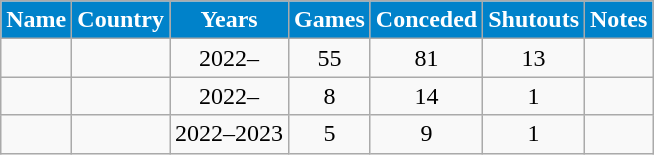<table class="wikitable sortable" style="text-align:center;">
<tr>
<th style="background-color:#0082CA; color:#FFFFFF;" scope=col>Name</th>
<th style="background-color:#0082CA; color:#FFFFFF;" scope=col>Country</th>
<th style="background-color:#0082CA; color:#FFFFFF;" scope=col>Years</th>
<th style="background-color:#0082CA; color:#FFFFFF;" scope=col>Games</th>
<th style="background-color:#0082CA; color:#FFFFFF;" scope=col>Conceded</th>
<th style="background-color:#0082CA; color:#FFFFFF;" scope=col>Shutouts</th>
<th style="background-color:#0082CA; color:#FFFFFF;" scope=col class=unsortable>Notes</th>
</tr>
<tr>
<td align=left></td>
<td align=left></td>
<td>2022–</td>
<td>55</td>
<td>81</td>
<td>13</td>
<td></td>
</tr>
<tr>
<td align=left></td>
<td align=left></td>
<td>2022–</td>
<td>8</td>
<td>14</td>
<td>1</td>
<td></td>
</tr>
<tr>
<td align=left></td>
<td align=left></td>
<td>2022–2023</td>
<td>5</td>
<td>9</td>
<td>1</td>
<td></td>
</tr>
</table>
